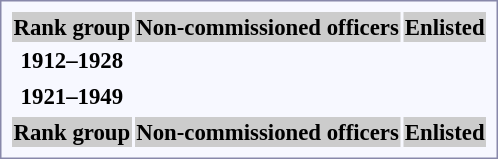<table style="border:1px solid #8888aa; background-color:#f7f8ff; padding:5px; font-size:95%; margin: 0px 12px 12px 0px; text-align:center;">
<tr bgcolor="#CCCCCC">
<th>Rank group</th>
<th colspan=3>Non-commissioned officers</th>
<th colspan=5>Enlisted</th>
</tr>
<tr>
<td rowspan=2><strong>1912–1928</strong></td>
<td></td>
<td></td>
<td></td>
<td></td>
<td></td>
<td></td>
<td></td>
<td></td>
</tr>
<tr>
<td></td>
</tr>
<tr>
<td rowspan=2><strong>1921–1949</strong></td>
<td></td>
<td></td>
<td></td>
<td></td>
<td></td>
<td></td>
<td></td>
<td></td>
</tr>
<tr>
<td><br></td>
<td><br></td>
<td><br></td>
<td><br></td>
<td><br></td>
<td><br></td>
<td><br></td>
<td><br></td>
</tr>
<tr bgcolor="#CCCCCC">
<th>Rank group</th>
<th colspan=3>Non-commissioned officers</th>
<th colspan=5>Enlisted</th>
</tr>
</table>
